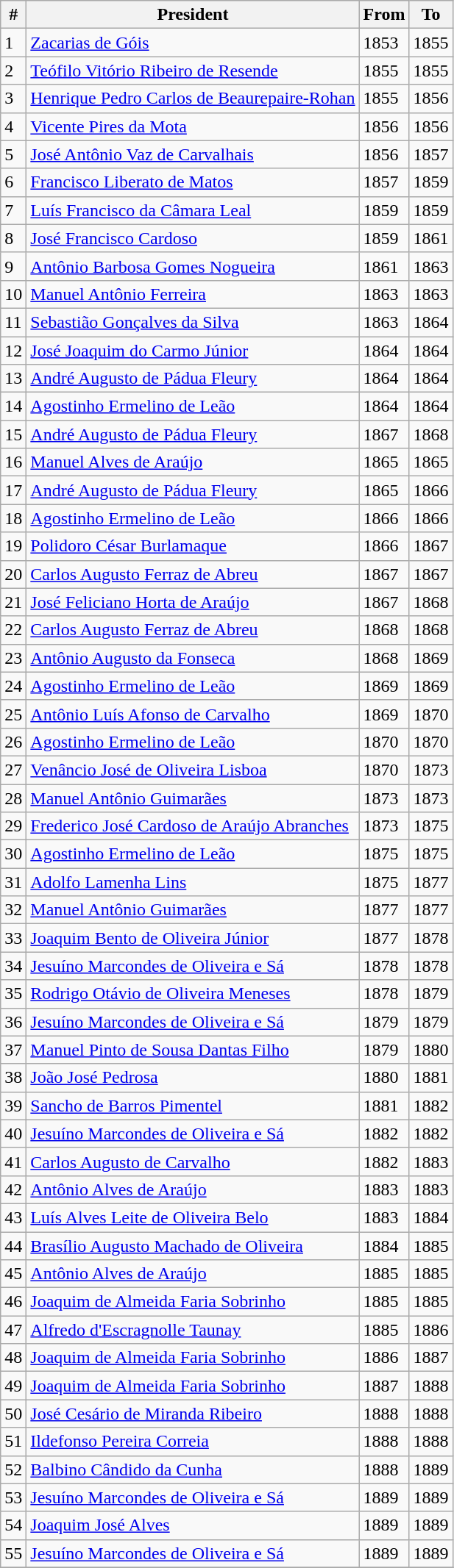<table class="wikitable">
<tr>
<th>#</th>
<th>President</th>
<th>From</th>
<th>To</th>
</tr>
<tr>
<td>1</td>
<td><a href='#'>Zacarias de Góis</a></td>
<td>1853</td>
<td>1855</td>
</tr>
<tr>
<td>2</td>
<td><a href='#'>Teófilo Vitório Ribeiro de Resende</a></td>
<td>1855</td>
<td>1855</td>
</tr>
<tr>
<td>3</td>
<td><a href='#'>Henrique Pedro Carlos de Beaurepaire-Rohan</a></td>
<td>1855</td>
<td>1856</td>
</tr>
<tr>
<td>4</td>
<td><a href='#'>Vicente Pires da Mota</a></td>
<td>1856</td>
<td>1856</td>
</tr>
<tr>
<td>5</td>
<td><a href='#'>José Antônio Vaz de Carvalhais</a></td>
<td>1856</td>
<td>1857</td>
</tr>
<tr>
<td>6</td>
<td><a href='#'>Francisco Liberato de Matos</a></td>
<td>1857</td>
<td>1859</td>
</tr>
<tr>
<td>7</td>
<td><a href='#'>Luís Francisco da Câmara Leal</a></td>
<td>1859</td>
<td>1859</td>
</tr>
<tr>
<td>8</td>
<td><a href='#'>José Francisco Cardoso</a></td>
<td>1859</td>
<td>1861</td>
</tr>
<tr>
<td>9</td>
<td><a href='#'>Antônio Barbosa Gomes Nogueira</a></td>
<td>1861</td>
<td>1863</td>
</tr>
<tr>
<td>10</td>
<td><a href='#'>Manuel Antônio Ferreira</a></td>
<td>1863</td>
<td>1863</td>
</tr>
<tr>
<td>11</td>
<td><a href='#'>Sebastião Gonçalves da Silva</a></td>
<td>1863</td>
<td>1864</td>
</tr>
<tr>
<td>12</td>
<td><a href='#'>José Joaquim do Carmo Júnior</a></td>
<td>1864</td>
<td>1864</td>
</tr>
<tr>
<td>13</td>
<td><a href='#'>André Augusto de Pádua Fleury</a></td>
<td>1864</td>
<td>1864</td>
</tr>
<tr>
<td>14</td>
<td><a href='#'>Agostinho Ermelino de Leão</a></td>
<td>1864</td>
<td>1864</td>
</tr>
<tr>
<td>15</td>
<td><a href='#'>André Augusto de Pádua Fleury</a></td>
<td>1867</td>
<td>1868</td>
</tr>
<tr>
<td>16</td>
<td><a href='#'>Manuel Alves de Araújo</a></td>
<td>1865</td>
<td>1865</td>
</tr>
<tr>
<td>17</td>
<td><a href='#'>André Augusto de Pádua Fleury</a></td>
<td>1865</td>
<td>1866</td>
</tr>
<tr>
<td>18</td>
<td><a href='#'>Agostinho Ermelino de Leão</a></td>
<td>1866</td>
<td>1866</td>
</tr>
<tr>
<td>19</td>
<td><a href='#'>Polidoro César Burlamaque</a></td>
<td>1866</td>
<td>1867</td>
</tr>
<tr>
<td>20</td>
<td><a href='#'>Carlos Augusto Ferraz de Abreu</a></td>
<td>1867</td>
<td>1867</td>
</tr>
<tr>
<td>21</td>
<td><a href='#'>José Feliciano Horta de Araújo</a></td>
<td>1867</td>
<td>1868</td>
</tr>
<tr>
<td>22</td>
<td><a href='#'>Carlos Augusto Ferraz de Abreu</a></td>
<td>1868</td>
<td>1868</td>
</tr>
<tr>
<td>23</td>
<td><a href='#'>Antônio Augusto da Fonseca</a></td>
<td>1868</td>
<td>1869</td>
</tr>
<tr>
<td>24</td>
<td><a href='#'>Agostinho Ermelino de Leão</a></td>
<td>1869</td>
<td>1869</td>
</tr>
<tr>
<td>25</td>
<td><a href='#'>Antônio Luís Afonso de Carvalho</a></td>
<td>1869</td>
<td>1870</td>
</tr>
<tr>
<td>26</td>
<td><a href='#'>Agostinho Ermelino de Leão</a></td>
<td>1870</td>
<td>1870</td>
</tr>
<tr>
<td>27</td>
<td><a href='#'>Venâncio José de Oliveira Lisboa</a></td>
<td>1870</td>
<td>1873</td>
</tr>
<tr>
<td>28</td>
<td><a href='#'>Manuel Antônio Guimarães</a></td>
<td>1873</td>
<td>1873</td>
</tr>
<tr>
<td>29</td>
<td><a href='#'>Frederico José Cardoso de Araújo Abranches</a></td>
<td>1873</td>
<td>1875</td>
</tr>
<tr>
<td>30</td>
<td><a href='#'>Agostinho Ermelino de Leão</a></td>
<td>1875</td>
<td>1875</td>
</tr>
<tr>
<td>31</td>
<td><a href='#'>Adolfo Lamenha Lins</a></td>
<td>1875</td>
<td>1877</td>
</tr>
<tr>
<td>32</td>
<td><a href='#'>Manuel Antônio Guimarães</a></td>
<td>1877</td>
<td>1877</td>
</tr>
<tr>
<td>33</td>
<td><a href='#'>Joaquim Bento de Oliveira Júnior</a></td>
<td>1877</td>
<td>1878</td>
</tr>
<tr>
<td>34</td>
<td><a href='#'>Jesuíno Marcondes de Oliveira e Sá</a></td>
<td>1878</td>
<td>1878</td>
</tr>
<tr>
<td>35</td>
<td><a href='#'>Rodrigo Otávio de Oliveira Meneses</a></td>
<td>1878</td>
<td>1879</td>
</tr>
<tr>
<td>36</td>
<td><a href='#'>Jesuíno Marcondes de Oliveira e Sá</a></td>
<td>1879</td>
<td>1879</td>
</tr>
<tr>
<td>37</td>
<td><a href='#'>Manuel Pinto de Sousa Dantas Filho</a></td>
<td>1879</td>
<td>1880</td>
</tr>
<tr>
<td>38</td>
<td><a href='#'>João José Pedrosa</a></td>
<td>1880</td>
<td>1881</td>
</tr>
<tr>
<td>39</td>
<td><a href='#'>Sancho de Barros Pimentel</a></td>
<td>1881</td>
<td>1882</td>
</tr>
<tr>
<td>40</td>
<td><a href='#'>Jesuíno Marcondes de Oliveira e Sá</a></td>
<td>1882</td>
<td>1882</td>
</tr>
<tr>
<td>41</td>
<td><a href='#'>Carlos Augusto de Carvalho</a></td>
<td>1882</td>
<td>1883</td>
</tr>
<tr>
<td>42</td>
<td><a href='#'>Antônio Alves de Araújo</a></td>
<td>1883</td>
<td>1883</td>
</tr>
<tr>
<td>43</td>
<td><a href='#'>Luís Alves Leite de Oliveira Belo</a></td>
<td>1883</td>
<td>1884</td>
</tr>
<tr>
<td>44</td>
<td><a href='#'>Brasílio Augusto Machado de Oliveira</a></td>
<td>1884</td>
<td>1885</td>
</tr>
<tr>
<td>45</td>
<td><a href='#'>Antônio Alves de Araújo</a></td>
<td>1885</td>
<td>1885</td>
</tr>
<tr>
<td>46</td>
<td><a href='#'>Joaquim de Almeida Faria Sobrinho</a></td>
<td>1885</td>
<td>1885</td>
</tr>
<tr>
<td>47</td>
<td><a href='#'>Alfredo d'Escragnolle Taunay</a></td>
<td>1885</td>
<td>1886</td>
</tr>
<tr>
<td>48</td>
<td><a href='#'>Joaquim de Almeida Faria Sobrinho</a></td>
<td>1886</td>
<td>1887</td>
</tr>
<tr>
<td>49</td>
<td><a href='#'>Joaquim de Almeida Faria Sobrinho</a></td>
<td>1887</td>
<td>1888</td>
</tr>
<tr>
<td>50</td>
<td><a href='#'>José Cesário de Miranda Ribeiro</a></td>
<td>1888</td>
<td>1888</td>
</tr>
<tr>
<td>51</td>
<td><a href='#'>Ildefonso Pereira Correia</a></td>
<td>1888</td>
<td>1888</td>
</tr>
<tr>
<td>52</td>
<td><a href='#'>Balbino Cândido da Cunha</a></td>
<td>1888</td>
<td>1889</td>
</tr>
<tr>
<td>53</td>
<td><a href='#'>Jesuíno Marcondes de Oliveira e Sá</a></td>
<td>1889</td>
<td>1889</td>
</tr>
<tr>
<td>54</td>
<td><a href='#'>Joaquim José Alves</a></td>
<td>1889</td>
<td>1889</td>
</tr>
<tr>
<td>55</td>
<td><a href='#'>Jesuíno Marcondes de Oliveira e Sá</a></td>
<td>1889</td>
<td>1889</td>
</tr>
<tr>
</tr>
</table>
